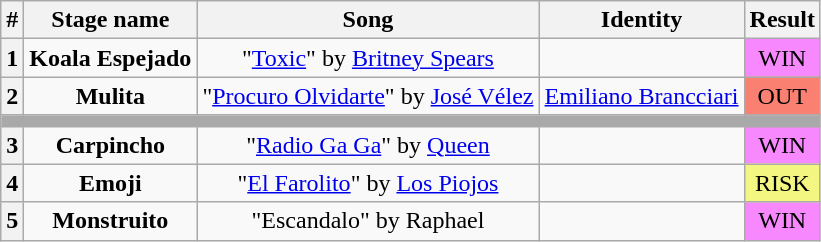<table class="wikitable plainrowheaders" style="text-align: center;">
<tr>
<th>#</th>
<th>Stage name</th>
<th>Song</th>
<th>Identity</th>
<th>Result</th>
</tr>
<tr>
<th><strong>1</strong></th>
<td><strong>Koala Espejado</strong></td>
<td>"<a href='#'>Toxic</a>" by <a href='#'>Britney Spears</a></td>
<td></td>
<td bgcolor=#F888FD>WIN</td>
</tr>
<tr>
<th><strong>2</strong></th>
<td><strong>Mulita</strong></td>
<td>"<a href='#'>Procuro Olvidarte</a>" by <a href='#'>José Vélez</a></td>
<td><a href='#'>Emiliano Brancciari</a></td>
<td bgcolor=salmon>OUT</td>
</tr>
<tr>
<td colspan="5" style="background:darkgray"></td>
</tr>
<tr>
<th><strong>3</strong></th>
<td><strong>Carpincho</strong></td>
<td>"<a href='#'>Radio Ga Ga</a>" by <a href='#'>Queen</a></td>
<td></td>
<td bgcolor=#F888FD>WIN</td>
</tr>
<tr>
<th><strong>4</strong></th>
<td><strong>Emoji</strong></td>
<td>"<a href='#'>El Farolito</a>" by <a href='#'>Los Piojos</a></td>
<td></td>
<td bgcolor="#F3F781">RISK</td>
</tr>
<tr>
<th><strong>5</strong></th>
<td><strong>Monstruito</strong></td>
<td>"Escandalo" by Raphael</td>
<td></td>
<td bgcolor=#F888FD>WIN</td>
</tr>
</table>
